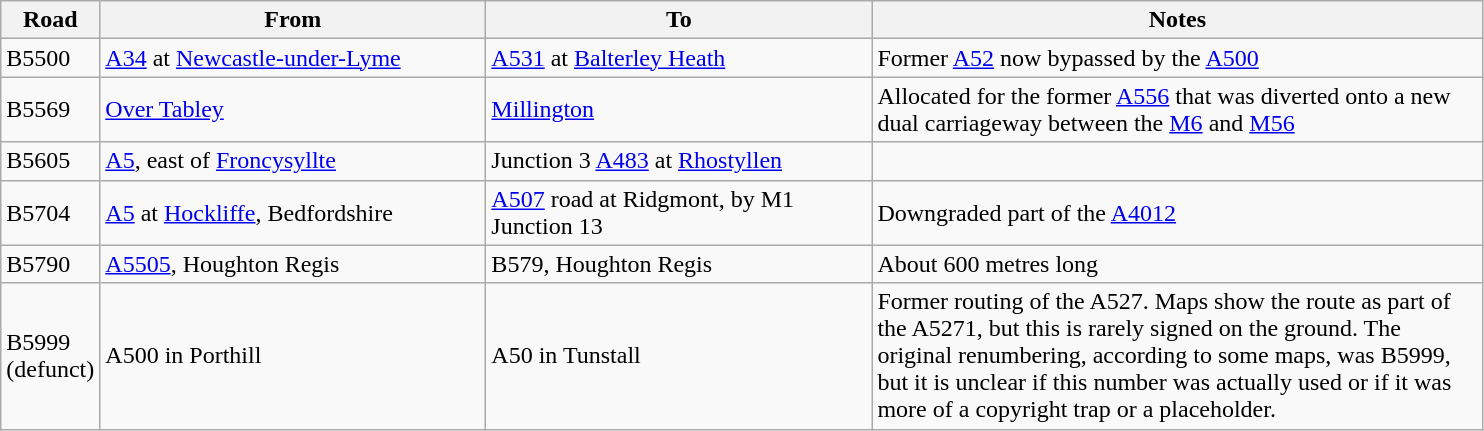<table class="wikitable">
<tr>
<th style="width:50px">Road</th>
<th style="width:250px">From</th>
<th style="width:250px">To</th>
<th style="width:400px">Notes</th>
</tr>
<tr>
<td>B5500</td>
<td><a href='#'>A34</a> at <a href='#'>Newcastle-under-Lyme</a></td>
<td><a href='#'>A531</a> at <a href='#'>Balterley Heath</a></td>
<td>Former <a href='#'>A52</a> now bypassed by the <a href='#'>A500</a></td>
</tr>
<tr>
<td>B5569</td>
<td><a href='#'>Over Tabley</a></td>
<td><a href='#'>Millington</a></td>
<td>Allocated for the former <a href='#'>A556</a> that was diverted onto a new dual carriageway between the <a href='#'>M6</a> and <a href='#'>M56</a></td>
</tr>
<tr>
<td>B5605</td>
<td><a href='#'>A5</a>, east of <a href='#'>Froncysyllte</a></td>
<td>Junction 3 <a href='#'>A483</a> at <a href='#'>Rhostyllen</a></td>
<td></td>
</tr>
<tr>
<td>B5704</td>
<td><a href='#'>A5</a> at <a href='#'>Hockliffe</a>, Bedfordshire</td>
<td><a href='#'>A507</a> road at Ridgmont, by M1 Junction 13</td>
<td>Downgraded part of the <a href='#'>A4012</a></td>
</tr>
<tr>
<td>B5790</td>
<td><a href='#'>A5505</a>, Houghton Regis</td>
<td>B579, Houghton Regis</td>
<td>About 600 metres long</td>
</tr>
<tr>
<td>B5999 (defunct)</td>
<td>A500 in Porthill</td>
<td>A50 in Tunstall</td>
<td>Former routing of the A527. Maps show the route as part of the A5271, but this is rarely signed on the ground. The original renumbering, according to some maps, was B5999, but it is unclear if this number was actually used or if it was more of a copyright trap or a placeholder.</td>
</tr>
</table>
